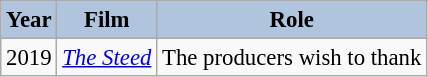<table class="wikitable" style="font-size:95%;">
<tr>
<th style="background:#B0C4DE;">Year</th>
<th style="background:#B0C4DE;">Film</th>
<th style="background:#B0C4DE;">Role</th>
</tr>
<tr>
<td>2019</td>
<td><em><a href='#'>The Steed</a></em></td>
<td>The producers wish to thank</td>
</tr>
</table>
